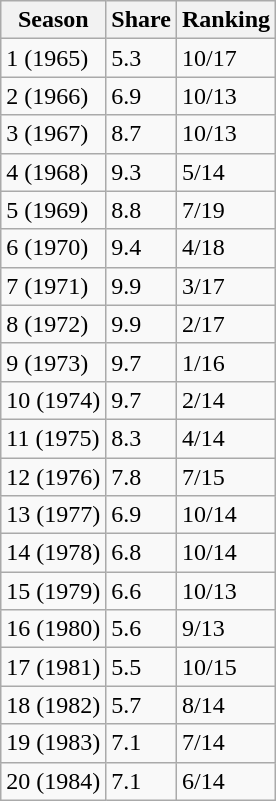<table class="wikitable sortable">
<tr>
<th>Season</th>
<th>Share</th>
<th>Ranking</th>
</tr>
<tr>
<td>1 (1965)</td>
<td>5.3</td>
<td>10/17</td>
</tr>
<tr>
<td>2 (1966)</td>
<td>6.9</td>
<td>10/13</td>
</tr>
<tr>
<td>3 (1967)</td>
<td>8.7</td>
<td>10/13</td>
</tr>
<tr>
<td>4 (1968)</td>
<td>9.3</td>
<td>5/14</td>
</tr>
<tr>
<td>5 (1969)</td>
<td>8.8</td>
<td>7/19</td>
</tr>
<tr>
<td>6 (1970)</td>
<td>9.4</td>
<td>4/18</td>
</tr>
<tr>
<td>7 (1971)</td>
<td>9.9</td>
<td>3/17</td>
</tr>
<tr>
<td>8 (1972)</td>
<td>9.9</td>
<td>2/17</td>
</tr>
<tr>
<td>9 (1973)</td>
<td>9.7</td>
<td>1/16</td>
</tr>
<tr>
<td>10 (1974)</td>
<td>9.7</td>
<td>2/14</td>
</tr>
<tr>
<td>11 (1975)</td>
<td>8.3</td>
<td>4/14</td>
</tr>
<tr>
<td>12 (1976)</td>
<td>7.8</td>
<td>7/15</td>
</tr>
<tr>
<td>13 (1977)</td>
<td>6.9</td>
<td>10/14</td>
</tr>
<tr>
<td>14 (1978)</td>
<td>6.8</td>
<td>10/14</td>
</tr>
<tr>
<td>15 (1979)</td>
<td>6.6</td>
<td>10/13</td>
</tr>
<tr>
<td>16 (1980)</td>
<td>5.6</td>
<td>9/13</td>
</tr>
<tr>
<td>17 (1981)</td>
<td>5.5</td>
<td>10/15</td>
</tr>
<tr>
<td>18 (1982)</td>
<td>5.7</td>
<td>8/14</td>
</tr>
<tr>
<td>19 (1983)</td>
<td>7.1</td>
<td>7/14</td>
</tr>
<tr>
<td>20 (1984)</td>
<td>7.1</td>
<td>6/14</td>
</tr>
</table>
